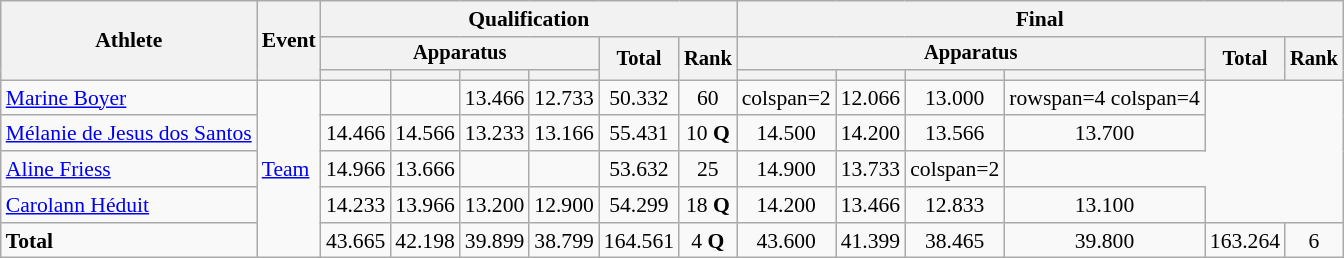<table class="wikitable" style="font-size:90%">
<tr>
<th rowspan=3>Athlete</th>
<th rowspan=3>Event</th>
<th colspan=6>Qualification</th>
<th colspan=6>Final</th>
</tr>
<tr style="font-size:95%">
<th colspan=4>Apparatus</th>
<th rowspan=2>Total</th>
<th rowspan=2>Rank</th>
<th colspan=4>Apparatus</th>
<th rowspan=2>Total</th>
<th rowspan=2>Rank</th>
</tr>
<tr style="font-size:95%">
<th></th>
<th></th>
<th></th>
<th></th>
<th></th>
<th></th>
<th></th>
<th></th>
</tr>
<tr align=center>
<td align=left><a href='#'>Marine Boyer</a></td>
<td align=left rowspan=5><a href='#'>Team</a></td>
<td></td>
<td></td>
<td>13.466</td>
<td>12.733</td>
<td>50.332</td>
<td>60</td>
<td>colspan=2 </td>
<td>12.066</td>
<td>13.000</td>
<td>rowspan=4 colspan=4 </td>
</tr>
<tr align=center>
<td align=left><a href='#'>Mélanie de Jesus dos Santos</a></td>
<td>14.466</td>
<td>14.566</td>
<td>13.233</td>
<td>13.166</td>
<td>55.431</td>
<td>10 <strong>Q</strong></td>
<td>14.500</td>
<td>14.200</td>
<td>13.566</td>
<td>13.700</td>
</tr>
<tr align=center>
<td align=left><a href='#'>Aline Friess</a></td>
<td>14.966</td>
<td>13.666</td>
<td></td>
<td></td>
<td>53.632</td>
<td>25</td>
<td>14.900</td>
<td>13.733</td>
<td>colspan=2 </td>
</tr>
<tr align=center>
<td align=left><a href='#'>Carolann Héduit</a></td>
<td>14.233</td>
<td>13.966</td>
<td>13.200</td>
<td>12.900</td>
<td>54.299</td>
<td>18 <strong>Q</strong></td>
<td>14.200</td>
<td>13.466</td>
<td>12.833</td>
<td>13.100</td>
</tr>
<tr align=center>
<td align=left><strong>Total</strong></td>
<td>43.665</td>
<td>42.198</td>
<td>39.899</td>
<td>38.799</td>
<td>164.561</td>
<td>4 <strong>Q</strong></td>
<td>43.600</td>
<td>41.399</td>
<td>38.465</td>
<td>39.800</td>
<td>163.264</td>
<td>6</td>
</tr>
</table>
